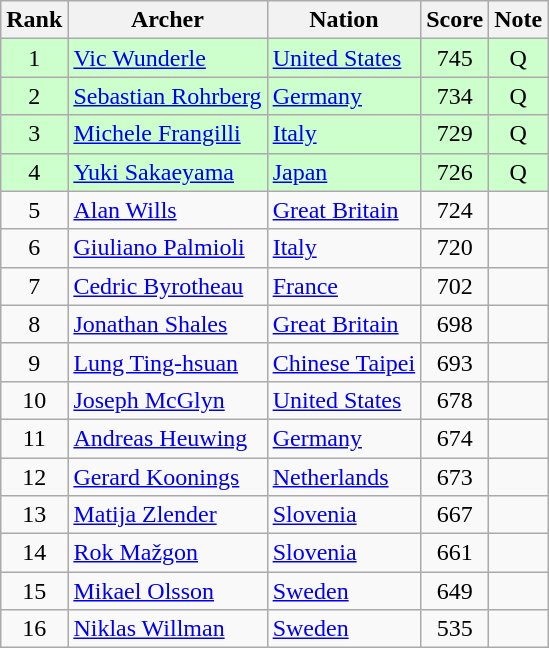<table class="wikitable sortable" style="text-align:center">
<tr>
<th>Rank</th>
<th>Archer</th>
<th>Nation</th>
<th>Score</th>
<th>Note</th>
</tr>
<tr bgcolor=ccffcc>
<td>1</td>
<td align=left><a href='#'>Vic Wunderle</a></td>
<td align=left> <a href='#'>United States</a></td>
<td>745</td>
<td>Q</td>
</tr>
<tr bgcolor=ccffcc>
<td>2</td>
<td align=left><a href='#'>Sebastian Rohrberg</a></td>
<td align=left> <a href='#'>Germany</a></td>
<td>734</td>
<td>Q</td>
</tr>
<tr bgcolor=ccffcc>
<td>3</td>
<td align=left><a href='#'>Michele Frangilli</a></td>
<td align=left> <a href='#'>Italy</a></td>
<td>729</td>
<td>Q</td>
</tr>
<tr bgcolor=ccffcc>
<td>4</td>
<td align=left><a href='#'>Yuki Sakaeyama</a></td>
<td align=left> <a href='#'>Japan</a></td>
<td>726</td>
<td>Q</td>
</tr>
<tr>
<td>5</td>
<td align=left><a href='#'>Alan Wills</a></td>
<td align=left> <a href='#'>Great Britain</a></td>
<td>724</td>
<td></td>
</tr>
<tr>
<td>6</td>
<td align=left><a href='#'>Giuliano Palmioli</a></td>
<td align=left> <a href='#'>Italy</a></td>
<td>720</td>
<td></td>
</tr>
<tr>
<td>7</td>
<td align=left><a href='#'>Cedric Byrotheau</a></td>
<td align=left> <a href='#'>France</a></td>
<td>702</td>
<td></td>
</tr>
<tr>
<td>8</td>
<td align=left><a href='#'>Jonathan Shales</a></td>
<td align=left> <a href='#'>Great Britain</a></td>
<td>698</td>
<td></td>
</tr>
<tr>
<td>9</td>
<td align=left><a href='#'>Lung Ting-hsuan</a></td>
<td align=left> <a href='#'>Chinese Taipei</a></td>
<td>693</td>
<td></td>
</tr>
<tr>
<td>10</td>
<td align=left><a href='#'>Joseph McGlyn</a></td>
<td align=left> <a href='#'>United States</a></td>
<td>678</td>
<td></td>
</tr>
<tr>
<td>11</td>
<td align=left><a href='#'>Andreas Heuwing</a></td>
<td align=left> <a href='#'>Germany</a></td>
<td>674</td>
<td></td>
</tr>
<tr>
<td>12</td>
<td align=left><a href='#'>Gerard Koonings</a></td>
<td align=left> <a href='#'>Netherlands</a></td>
<td>673</td>
<td></td>
</tr>
<tr>
<td>13</td>
<td align=left><a href='#'>Matija Zlender</a></td>
<td align=left> <a href='#'>Slovenia</a></td>
<td>667</td>
<td></td>
</tr>
<tr>
<td>14</td>
<td align=left><a href='#'>Rok Mažgon</a></td>
<td align=left> <a href='#'>Slovenia</a></td>
<td>661</td>
<td></td>
</tr>
<tr>
<td>15</td>
<td align=left><a href='#'>Mikael Olsson</a></td>
<td align=left> <a href='#'>Sweden</a></td>
<td>649</td>
<td></td>
</tr>
<tr>
<td>16</td>
<td align=left><a href='#'>Niklas Willman</a></td>
<td align=left> <a href='#'>Sweden</a></td>
<td>535</td>
<td></td>
</tr>
</table>
